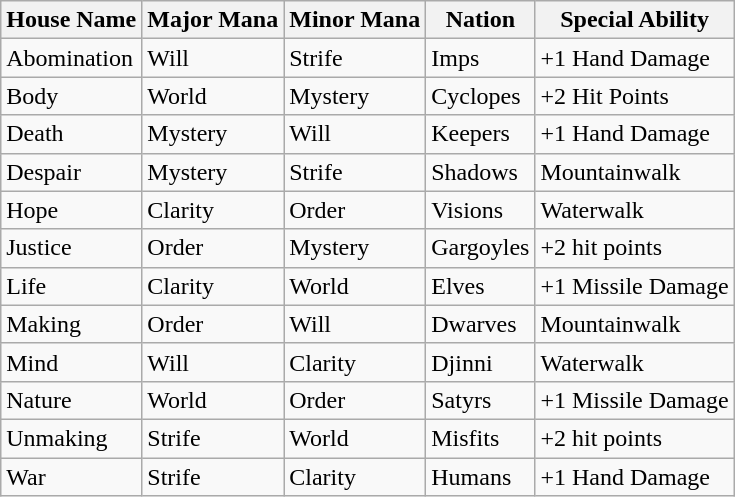<table class="wikitable">
<tr>
<th>House Name</th>
<th>Major Mana</th>
<th>Minor Mana</th>
<th>Nation</th>
<th>Special Ability</th>
</tr>
<tr>
<td>Abomination</td>
<td>Will</td>
<td>Strife</td>
<td>Imps</td>
<td>+1 Hand Damage</td>
</tr>
<tr>
<td>Body</td>
<td>World</td>
<td>Mystery</td>
<td>Cyclopes</td>
<td>+2 Hit Points</td>
</tr>
<tr>
<td>Death</td>
<td>Mystery</td>
<td>Will</td>
<td>Keepers</td>
<td>+1 Hand Damage</td>
</tr>
<tr>
<td>Despair</td>
<td>Mystery</td>
<td>Strife</td>
<td>Shadows</td>
<td>Mountainwalk</td>
</tr>
<tr>
<td>Hope</td>
<td>Clarity</td>
<td>Order</td>
<td>Visions</td>
<td>Waterwalk</td>
</tr>
<tr>
<td>Justice</td>
<td>Order</td>
<td>Mystery</td>
<td>Gargoyles</td>
<td>+2 hit points</td>
</tr>
<tr>
<td>Life</td>
<td>Clarity</td>
<td>World</td>
<td>Elves</td>
<td>+1 Missile Damage</td>
</tr>
<tr>
<td>Making</td>
<td>Order</td>
<td>Will</td>
<td>Dwarves</td>
<td>Mountainwalk</td>
</tr>
<tr>
<td>Mind</td>
<td>Will</td>
<td>Clarity</td>
<td>Djinni</td>
<td>Waterwalk</td>
</tr>
<tr>
<td>Nature</td>
<td>World</td>
<td>Order</td>
<td>Satyrs</td>
<td>+1 Missile Damage</td>
</tr>
<tr>
<td>Unmaking</td>
<td>Strife</td>
<td>World</td>
<td>Misfits</td>
<td>+2 hit points</td>
</tr>
<tr>
<td>War</td>
<td>Strife</td>
<td>Clarity</td>
<td>Humans</td>
<td>+1 Hand Damage</td>
</tr>
</table>
